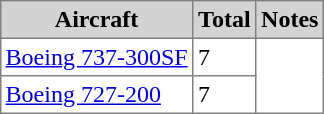<table class="toccolours sortable" border="1" cellpadding="3" style="margin:1em auto; border-collapse:collapse">
<tr bgcolor=lightgrey>
<th>Aircraft</th>
<th>Total</th>
<th>Notes</th>
</tr>
<tr>
<td><a href='#'>Boeing 737-300SF</a></td>
<td>7</td>
</tr>
<tr>
<td><a href='#'>Boeing 727-200</a></td>
<td>7</td>
</tr>
</table>
